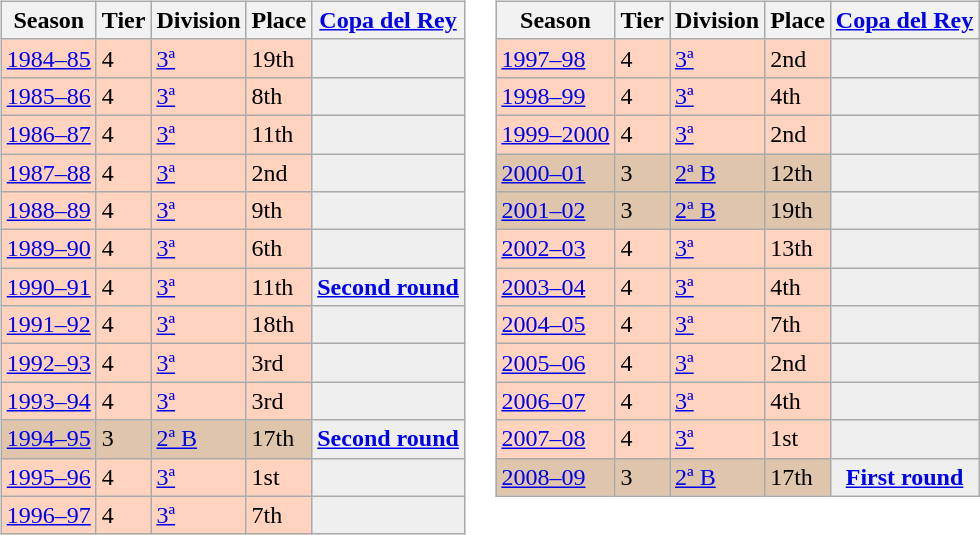<table>
<tr>
<td valign="top" width=0%><br><table class="wikitable">
<tr style="background:#f0f6fa;">
<th>Season</th>
<th>Tier</th>
<th>Division</th>
<th>Place</th>
<th><a href='#'>Copa del Rey</a></th>
</tr>
<tr>
<td style="background:#FFD3BD;"><a href='#'>1984–85</a></td>
<td style="background:#FFD3BD;">4</td>
<td style="background:#FFD3BD;"><a href='#'>3ª</a></td>
<td style="background:#FFD3BD;">19th</td>
<th style="background:#efefef;"></th>
</tr>
<tr>
<td style="background:#FFD3BD;"><a href='#'>1985–86</a></td>
<td style="background:#FFD3BD;">4</td>
<td style="background:#FFD3BD;"><a href='#'>3ª</a></td>
<td style="background:#FFD3BD;">8th</td>
<th style="background:#efefef;"></th>
</tr>
<tr>
<td style="background:#FFD3BD;"><a href='#'>1986–87</a></td>
<td style="background:#FFD3BD;">4</td>
<td style="background:#FFD3BD;"><a href='#'>3ª</a></td>
<td style="background:#FFD3BD;">11th</td>
<th style="background:#efefef;"></th>
</tr>
<tr>
<td style="background:#FFD3BD;"><a href='#'>1987–88</a></td>
<td style="background:#FFD3BD;">4</td>
<td style="background:#FFD3BD;"><a href='#'>3ª</a></td>
<td style="background:#FFD3BD;">2nd</td>
<th style="background:#efefef;"></th>
</tr>
<tr>
<td style="background:#FFD3BD;"><a href='#'>1988–89</a></td>
<td style="background:#FFD3BD;">4</td>
<td style="background:#FFD3BD;"><a href='#'>3ª</a></td>
<td style="background:#FFD3BD;">9th</td>
<th style="background:#efefef;"></th>
</tr>
<tr>
<td style="background:#FFD3BD;"><a href='#'>1989–90</a></td>
<td style="background:#FFD3BD;">4</td>
<td style="background:#FFD3BD;"><a href='#'>3ª</a></td>
<td style="background:#FFD3BD;">6th</td>
<th style="background:#efefef;"></th>
</tr>
<tr>
<td style="background:#FFD3BD;"><a href='#'>1990–91</a></td>
<td style="background:#FFD3BD;">4</td>
<td style="background:#FFD3BD;"><a href='#'>3ª</a></td>
<td style="background:#FFD3BD;">11th</td>
<th style="background:#efefef;"><a href='#'>Second round</a></th>
</tr>
<tr>
<td style="background:#FFD3BD;"><a href='#'>1991–92</a></td>
<td style="background:#FFD3BD;">4</td>
<td style="background:#FFD3BD;"><a href='#'>3ª</a></td>
<td style="background:#FFD3BD;">18th</td>
<th style="background:#efefef;"></th>
</tr>
<tr>
<td style="background:#FFD3BD;"><a href='#'>1992–93</a></td>
<td style="background:#FFD3BD;">4</td>
<td style="background:#FFD3BD;"><a href='#'>3ª</a></td>
<td style="background:#FFD3BD;">3rd</td>
<th style="background:#efefef;"></th>
</tr>
<tr>
<td style="background:#FFD3BD;"><a href='#'>1993–94</a></td>
<td style="background:#FFD3BD;">4</td>
<td style="background:#FFD3BD;"><a href='#'>3ª</a></td>
<td style="background:#FFD3BD;">3rd</td>
<th style="background:#efefef;"></th>
</tr>
<tr>
<td style="background:#DEC5AB;"><a href='#'>1994–95</a></td>
<td style="background:#DEC5AB;">3</td>
<td style="background:#DEC5AB;"><a href='#'>2ª B</a></td>
<td style="background:#DEC5AB;">17th</td>
<th style="background:#efefef;"><a href='#'>Second round</a></th>
</tr>
<tr>
<td style="background:#FFD3BD;"><a href='#'>1995–96</a></td>
<td style="background:#FFD3BD;">4</td>
<td style="background:#FFD3BD;"><a href='#'>3ª</a></td>
<td style="background:#FFD3BD;">1st</td>
<th style="background:#efefef;"></th>
</tr>
<tr>
<td style="background:#FFD3BD;"><a href='#'>1996–97</a></td>
<td style="background:#FFD3BD;">4</td>
<td style="background:#FFD3BD;"><a href='#'>3ª</a></td>
<td style="background:#FFD3BD;">7th</td>
<th style="background:#efefef;"></th>
</tr>
</table>
</td>
<td valign="top" width=0%><br><table class="wikitable">
<tr style="background:#f0f6fa;">
<th>Season</th>
<th>Tier</th>
<th>Division</th>
<th>Place</th>
<th><a href='#'>Copa del Rey</a></th>
</tr>
<tr>
<td style="background:#FFD3BD;"><a href='#'>1997–98</a></td>
<td style="background:#FFD3BD;">4</td>
<td style="background:#FFD3BD;"><a href='#'>3ª</a></td>
<td style="background:#FFD3BD;">2nd</td>
<th style="background:#efefef;"></th>
</tr>
<tr>
<td style="background:#FFD3BD;"><a href='#'>1998–99</a></td>
<td style="background:#FFD3BD;">4</td>
<td style="background:#FFD3BD;"><a href='#'>3ª</a></td>
<td style="background:#FFD3BD;">4th</td>
<th style="background:#efefef;"></th>
</tr>
<tr>
<td style="background:#FFD3BD;"><a href='#'>1999–2000</a></td>
<td style="background:#FFD3BD;">4</td>
<td style="background:#FFD3BD;"><a href='#'>3ª</a></td>
<td style="background:#FFD3BD;">2nd</td>
<th style="background:#efefef;"></th>
</tr>
<tr>
<td style="background:#DEC5AB;"><a href='#'>2000–01</a></td>
<td style="background:#DEC5AB;">3</td>
<td style="background:#DEC5AB;"><a href='#'>2ª B</a></td>
<td style="background:#DEC5AB;">12th</td>
<th style="background:#efefef;"></th>
</tr>
<tr>
<td style="background:#DEC5AB;"><a href='#'>2001–02</a></td>
<td style="background:#DEC5AB;">3</td>
<td style="background:#DEC5AB;"><a href='#'>2ª B</a></td>
<td style="background:#DEC5AB;">19th</td>
<th style="background:#efefef;"></th>
</tr>
<tr>
<td style="background:#FFD3BD;"><a href='#'>2002–03</a></td>
<td style="background:#FFD3BD;">4</td>
<td style="background:#FFD3BD;"><a href='#'>3ª</a></td>
<td style="background:#FFD3BD;">13th</td>
<th style="background:#efefef;"></th>
</tr>
<tr>
<td style="background:#FFD3BD;"><a href='#'>2003–04</a></td>
<td style="background:#FFD3BD;">4</td>
<td style="background:#FFD3BD;"><a href='#'>3ª</a></td>
<td style="background:#FFD3BD;">4th</td>
<th style="background:#efefef;"></th>
</tr>
<tr>
<td style="background:#FFD3BD;"><a href='#'>2004–05</a></td>
<td style="background:#FFD3BD;">4</td>
<td style="background:#FFD3BD;"><a href='#'>3ª</a></td>
<td style="background:#FFD3BD;">7th</td>
<th style="background:#efefef;"></th>
</tr>
<tr>
<td style="background:#FFD3BD;"><a href='#'>2005–06</a></td>
<td style="background:#FFD3BD;">4</td>
<td style="background:#FFD3BD;"><a href='#'>3ª</a></td>
<td style="background:#FFD3BD;">2nd</td>
<th style="background:#efefef;"></th>
</tr>
<tr>
<td style="background:#FFD3BD;"><a href='#'>2006–07</a></td>
<td style="background:#FFD3BD;">4</td>
<td style="background:#FFD3BD;"><a href='#'>3ª</a></td>
<td style="background:#FFD3BD;">4th</td>
<th style="background:#efefef;"></th>
</tr>
<tr>
<td style="background:#FFD3BD;"><a href='#'>2007–08</a></td>
<td style="background:#FFD3BD;">4</td>
<td style="background:#FFD3BD;"><a href='#'>3ª</a></td>
<td style="background:#FFD3BD;">1st</td>
<th style="background:#efefef;"></th>
</tr>
<tr>
<td style="background:#DEC5AB;"><a href='#'>2008–09</a></td>
<td style="background:#DEC5AB;">3</td>
<td style="background:#DEC5AB;"><a href='#'>2ª B</a></td>
<td style="background:#DEC5AB;">17th</td>
<th style="background:#efefef;"><a href='#'>First round</a></th>
</tr>
</table>
</td>
</tr>
</table>
